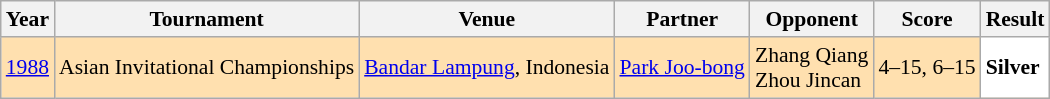<table class="sortable wikitable" style="font-size: 90%;">
<tr>
<th>Year</th>
<th>Tournament</th>
<th>Venue</th>
<th>Partner</th>
<th>Opponent</th>
<th>Score</th>
<th>Result</th>
</tr>
<tr style="background:#FFE0AF">
<td align="center"><a href='#'>1988</a></td>
<td align="left">Asian Invitational Championships</td>
<td align="left"><a href='#'>Bandar Lampung</a>, Indonesia</td>
<td align="left"> <a href='#'>Park Joo-bong</a></td>
<td align="left"> Zhang Qiang<br> Zhou Jincan</td>
<td align="left">4–15, 6–15</td>
<td style="text-align:left; background:white"> <strong>Silver</strong></td>
</tr>
</table>
